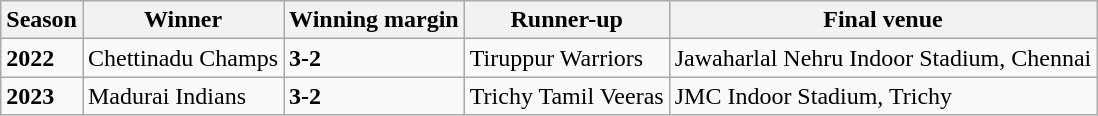<table class="wikitable">
<tr>
<th><strong>Season</strong></th>
<th><strong>Winner</strong></th>
<th><strong>Winning margin</strong></th>
<th><strong>Runner-up</strong></th>
<th><strong>Final venue</strong></th>
</tr>
<tr>
<td><strong>2022</strong></td>
<td>Chettinadu  Champs</td>
<td><strong>3-2</strong></td>
<td>Tiruppur Warriors</td>
<td>Jawaharlal Nehru Indoor Stadium, Chennai</td>
</tr>
<tr>
<td><strong>2023</strong></td>
<td>Madurai  Indians</td>
<td><strong>3-2</strong></td>
<td>Trichy Tamil Veeras</td>
<td>JMC Indoor Stadium, Trichy</td>
</tr>
</table>
